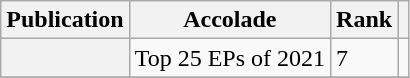<table class="sortable wikitable plainrowheaders  mw-collapsible">
<tr>
<th scope="col">Publication</th>
<th scope="col" class="unsortable">Accolade</th>
<th scope="col">Rank</th>
<th scope="col" class="unsortable"></th>
</tr>
<tr>
<th scope="row"><em></em></th>
<td>Top 25 EPs of 2021</td>
<td>7</td>
<td></td>
</tr>
<tr>
</tr>
</table>
